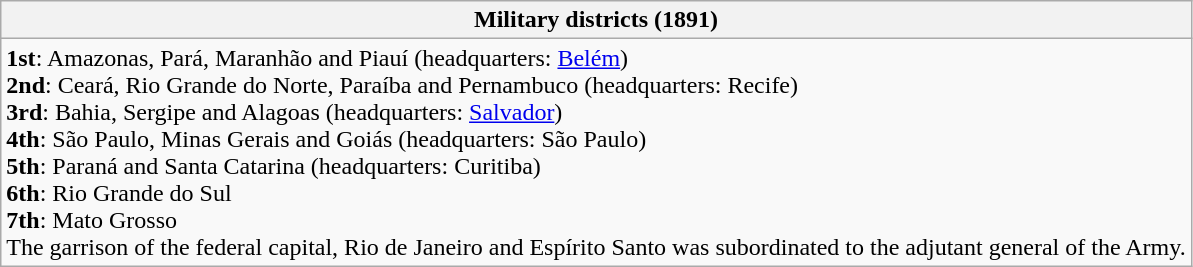<table class="wikitable mw-collapsible mw-collapsed">
<tr>
<th>Military districts (1891)</th>
</tr>
<tr>
<td><strong>1st</strong>: Amazonas, Pará, Maranhão and Piauí (headquarters: <a href='#'>Belém</a>)<br><strong>2nd</strong>: Ceará, Rio Grande do Norte, Paraíba and Pernambuco (headquarters: Recife)<br><strong>3rd</strong>: Bahia, Sergipe and Alagoas (headquarters: <a href='#'>Salvador</a>)<br><strong>4th</strong>: São Paulo, Minas Gerais and Goiás (headquarters: São Paulo)<br><strong>5th</strong>: Paraná and Santa Catarina (headquarters: Curitiba)<br><strong>6th</strong>: Rio Grande do Sul<br><strong>7th</strong>: Mato Grosso<br>The garrison of the federal capital, Rio de Janeiro and Espírito Santo was subordinated to the adjutant general of the Army.</td>
</tr>
</table>
